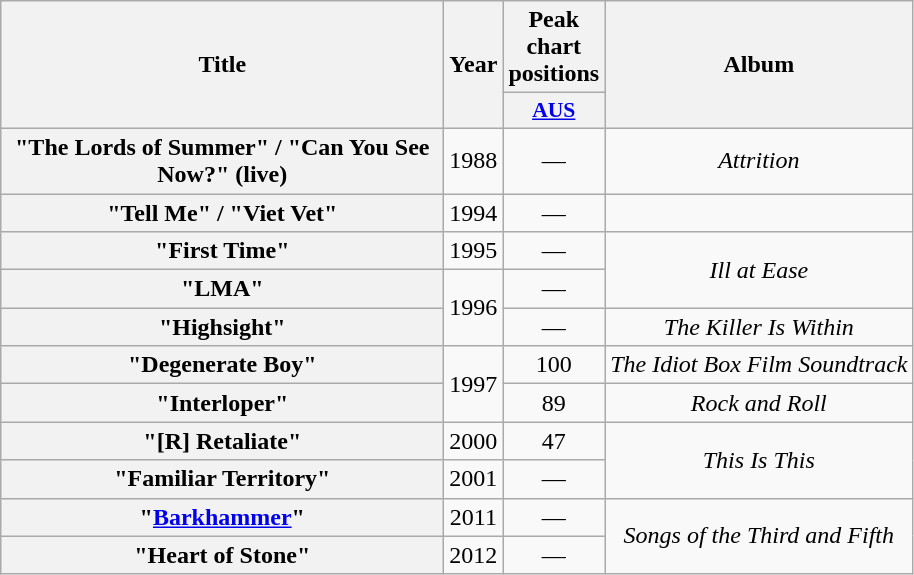<table class="wikitable plainrowheaders" style="text-align:center;">
<tr>
<th scope="col" rowspan="2" style="width:18em;">Title</th>
<th scope="col" rowspan="2" style="width:1em;">Year</th>
<th scope="col" colspan="1">Peak chart positions</th>
<th scope="col" rowspan="2">Album</th>
</tr>
<tr>
<th scope="col" style="width:3em;font-size:90%;"><a href='#'>AUS</a><br></th>
</tr>
<tr>
<th scope="row">"The Lords of Summer" / "Can You See Now?" (live)</th>
<td>1988</td>
<td>—</td>
<td><em>Attrition</em></td>
</tr>
<tr>
<th scope="row">"Tell Me" / "Viet Vet"</th>
<td>1994</td>
<td>—</td>
<td></td>
</tr>
<tr>
<th scope="row">"First Time"</th>
<td>1995</td>
<td>—</td>
<td rowspan="2"><em>Ill at Ease</em></td>
</tr>
<tr>
<th scope="row">"LMA"</th>
<td rowspan="2">1996</td>
<td>—</td>
</tr>
<tr>
<th scope="row">"Highsight"</th>
<td>—</td>
<td><em>The Killer Is Within</em></td>
</tr>
<tr>
<th scope="row">"Degenerate Boy"</th>
<td rowspan="2">1997</td>
<td>100</td>
<td><em>The Idiot Box Film Soundtrack</em></td>
</tr>
<tr>
<th scope="row">"Interloper" </th>
<td>89</td>
<td><em>Rock and Roll</em></td>
</tr>
<tr>
<th scope="row">"[R] Retaliate"</th>
<td>2000</td>
<td>47</td>
<td rowspan="2"><em>This Is This</em></td>
</tr>
<tr>
<th scope="row">"Familiar Territory"</th>
<td>2001</td>
<td>—</td>
</tr>
<tr>
<th scope="row">"<a href='#'>Barkhammer</a>"</th>
<td>2011</td>
<td>—</td>
<td rowspan="2"><em>Songs of the Third and Fifth</em></td>
</tr>
<tr>
<th scope="row">"Heart of Stone"</th>
<td>2012</td>
<td>—</td>
</tr>
</table>
